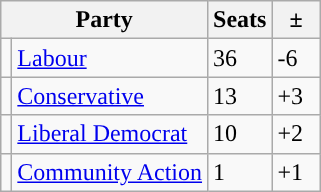<table class="wikitable">
<tr>
<th colspan="2">Party</th>
<th>Seats</th>
<th>  ±  </th>
</tr>
<tr>
<td style="background-color: "></td>
<td><a href='#'>Labour</a></td>
<td>36</td>
<td>-6</td>
</tr>
<tr>
<td style="background-color: "></td>
<td><a href='#'>Conservative</a></td>
<td>13</td>
<td>+3</td>
</tr>
<tr>
<td style="background-color: "></td>
<td><a href='#'>Liberal Democrat</a></td>
<td>10</td>
<td>+2</td>
</tr>
<tr>
<td style="background-color: "></td>
<td><a href='#'>Community Action</a></td>
<td>1</td>
<td>+1</td>
</tr>
</table>
